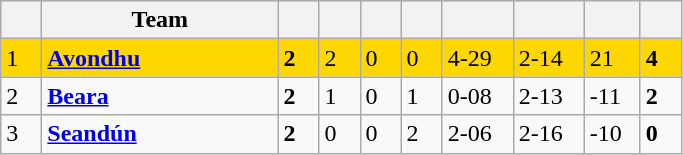<table class="wikitable" style="text-align: centre;">
<tr>
<th width=20></th>
<th width=150>Team</th>
<th width=20></th>
<th width=20></th>
<th width=20></th>
<th width=20></th>
<th width=40></th>
<th width=40></th>
<th width=30></th>
<th width=20></th>
</tr>
<tr style="background:gold;">
<td>1</td>
<td align=left><strong> <a href='#'>Avondhu</a> </strong></td>
<td><strong>2</strong></td>
<td>2</td>
<td>0</td>
<td>0</td>
<td>4-29</td>
<td>2-14</td>
<td>21</td>
<td><strong>4</strong></td>
</tr>
<tr>
<td>2</td>
<td align=left><strong> <a href='#'>Beara</a> </strong></td>
<td><strong>2</strong></td>
<td>1</td>
<td>0</td>
<td>1</td>
<td>0-08</td>
<td>2-13</td>
<td>-11</td>
<td><strong>2</strong></td>
</tr>
<tr>
<td>3</td>
<td align=left><strong> <a href='#'>Seandún</a> </strong></td>
<td><strong>2</strong></td>
<td>0</td>
<td>0</td>
<td>2</td>
<td>2-06</td>
<td>2-16</td>
<td>-10</td>
<td><strong>0</strong></td>
</tr>
</table>
